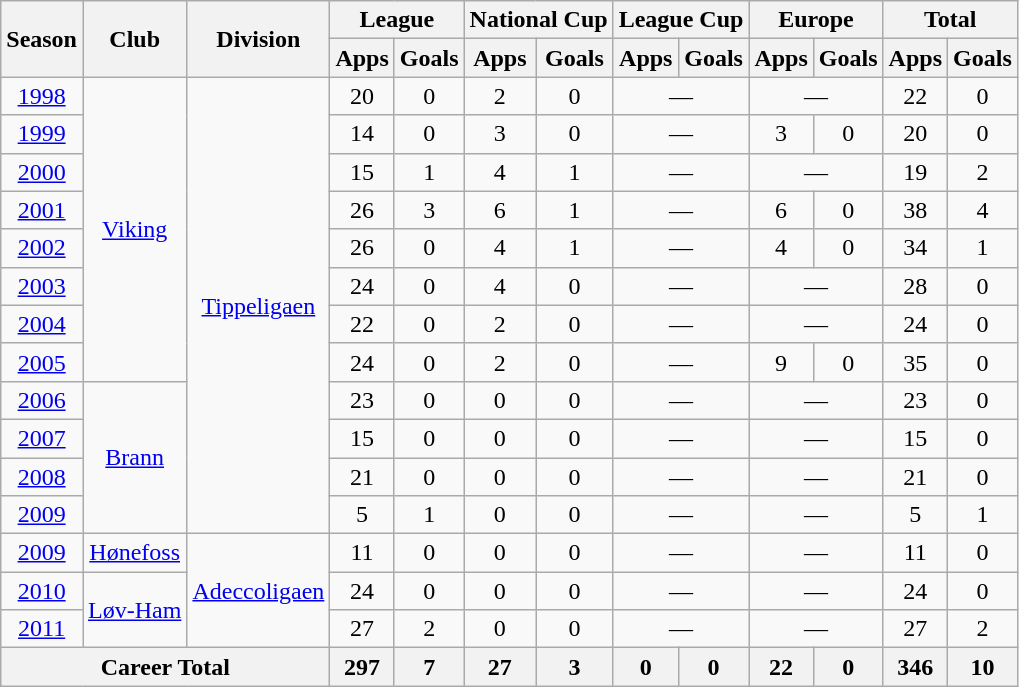<table class="wikitable" style="text-align: center;">
<tr>
<th rowspan="2">Season</th>
<th rowspan="2">Club</th>
<th rowspan="2">Division</th>
<th colspan="2">League</th>
<th colspan="2">National Cup</th>
<th colspan="2">League Cup</th>
<th colspan="2">Europe</th>
<th colspan="2">Total</th>
</tr>
<tr>
<th>Apps</th>
<th>Goals</th>
<th>Apps</th>
<th>Goals</th>
<th>Apps</th>
<th>Goals</th>
<th>Apps</th>
<th>Goals</th>
<th>Apps</th>
<th>Goals</th>
</tr>
<tr>
<td><a href='#'>1998</a></td>
<td rowspan="8" valign="center"><a href='#'>Viking</a></td>
<td rowspan="12" valign="center"><a href='#'>Tippeligaen</a></td>
<td>20</td>
<td>0</td>
<td>2</td>
<td>0</td>
<td colspan="2">—</td>
<td colspan="2">—</td>
<td>22</td>
<td>0</td>
</tr>
<tr>
<td><a href='#'>1999</a></td>
<td>14</td>
<td>0</td>
<td>3</td>
<td>0</td>
<td colspan="2">—</td>
<td>3</td>
<td>0</td>
<td>20</td>
<td>0</td>
</tr>
<tr>
<td><a href='#'>2000</a></td>
<td>15</td>
<td>1</td>
<td>4</td>
<td>1</td>
<td colspan="2">—</td>
<td colspan="2">—</td>
<td>19</td>
<td>2</td>
</tr>
<tr>
<td><a href='#'>2001</a></td>
<td>26</td>
<td>3</td>
<td>6</td>
<td>1</td>
<td colspan="2">—</td>
<td>6</td>
<td>0</td>
<td>38</td>
<td>4</td>
</tr>
<tr>
<td><a href='#'>2002</a></td>
<td>26</td>
<td>0</td>
<td>4</td>
<td>1</td>
<td colspan="2">—</td>
<td>4</td>
<td>0</td>
<td>34</td>
<td>1</td>
</tr>
<tr>
<td><a href='#'>2003</a></td>
<td>24</td>
<td>0</td>
<td>4</td>
<td>0</td>
<td colspan="2">—</td>
<td colspan="2">—</td>
<td>28</td>
<td>0</td>
</tr>
<tr>
<td><a href='#'>2004</a></td>
<td>22</td>
<td>0</td>
<td>2</td>
<td>0</td>
<td colspan="2">—</td>
<td colspan="2">—</td>
<td>24</td>
<td>0</td>
</tr>
<tr>
<td><a href='#'>2005</a></td>
<td>24</td>
<td>0</td>
<td>2</td>
<td>0</td>
<td colspan="2">—</td>
<td>9</td>
<td>0</td>
<td>35</td>
<td>0</td>
</tr>
<tr>
<td><a href='#'>2006</a></td>
<td rowspan="4" valign="center"><a href='#'>Brann</a></td>
<td>23</td>
<td>0</td>
<td>0</td>
<td>0</td>
<td colspan="2">—</td>
<td colspan="2">—</td>
<td>23</td>
<td>0</td>
</tr>
<tr>
<td><a href='#'>2007</a></td>
<td>15</td>
<td>0</td>
<td>0</td>
<td>0</td>
<td colspan="2">—</td>
<td colspan="2">—</td>
<td>15</td>
<td>0</td>
</tr>
<tr>
<td><a href='#'>2008</a></td>
<td>21</td>
<td>0</td>
<td>0</td>
<td>0</td>
<td colspan="2">—</td>
<td colspan="2">—</td>
<td>21</td>
<td>0</td>
</tr>
<tr>
<td><a href='#'>2009</a></td>
<td>5</td>
<td>1</td>
<td>0</td>
<td>0</td>
<td colspan="2">—</td>
<td colspan="2">—</td>
<td>5</td>
<td>1</td>
</tr>
<tr>
<td><a href='#'>2009</a></td>
<td rowspan="1" valign="center"><a href='#'>Hønefoss</a></td>
<td rowspan="3" valign="center"><a href='#'>Adeccoligaen</a></td>
<td>11</td>
<td>0</td>
<td>0</td>
<td>0</td>
<td colspan="2">—</td>
<td colspan="2">—</td>
<td>11</td>
<td>0</td>
</tr>
<tr>
<td><a href='#'>2010</a></td>
<td rowspan="2" valign="center"><a href='#'>Løv-Ham</a></td>
<td>24</td>
<td>0</td>
<td>0</td>
<td>0</td>
<td colspan="2">—</td>
<td colspan="2">—</td>
<td>24</td>
<td>0</td>
</tr>
<tr>
<td><a href='#'>2011</a></td>
<td>27</td>
<td>2</td>
<td>0</td>
<td>0</td>
<td colspan="2">—</td>
<td colspan="2">—</td>
<td>27</td>
<td>2</td>
</tr>
<tr>
<th colspan="3">Career Total</th>
<th>297</th>
<th>7</th>
<th>27</th>
<th>3</th>
<th>0</th>
<th>0</th>
<th>22</th>
<th>0</th>
<th>346</th>
<th>10</th>
</tr>
</table>
